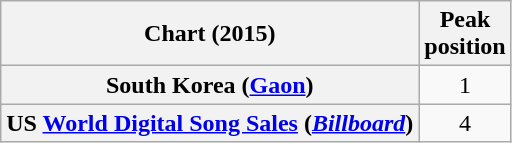<table class="wikitable sortable plainrowheaders" style="text-align:center">
<tr>
<th scope="col">Chart (2015)</th>
<th scope="col">Peak<br>position</th>
</tr>
<tr>
<th scope="row">South Korea (<a href='#'>Gaon</a>)</th>
<td>1</td>
</tr>
<tr>
<th scope="row">US <a href='#'>World Digital Song Sales</a> (<em><a href='#'>Billboard</a></em>)</th>
<td>4</td>
</tr>
</table>
